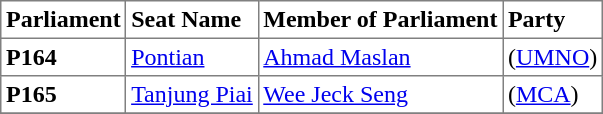<table class="toccolours sortable" cellpadding="3" border="1" style="border-collapse:collapse; text-align: left;">
<tr>
<th align="center">Parliament</th>
<th>Seat Name</th>
<th>Member of Parliament</th>
<th>Party</th>
</tr>
<tr>
<th align="left">P164</th>
<td><a href='#'>Pontian</a></td>
<td><a href='#'>Ahmad Maslan</a></td>
<td> (<a href='#'>UMNO</a>)</td>
</tr>
<tr>
<th align="left">P165</th>
<td><a href='#'>Tanjung Piai</a></td>
<td><a href='#'>Wee Jeck Seng</a></td>
<td> (<a href='#'>MCA</a>)</td>
</tr>
<tr>
</tr>
</table>
